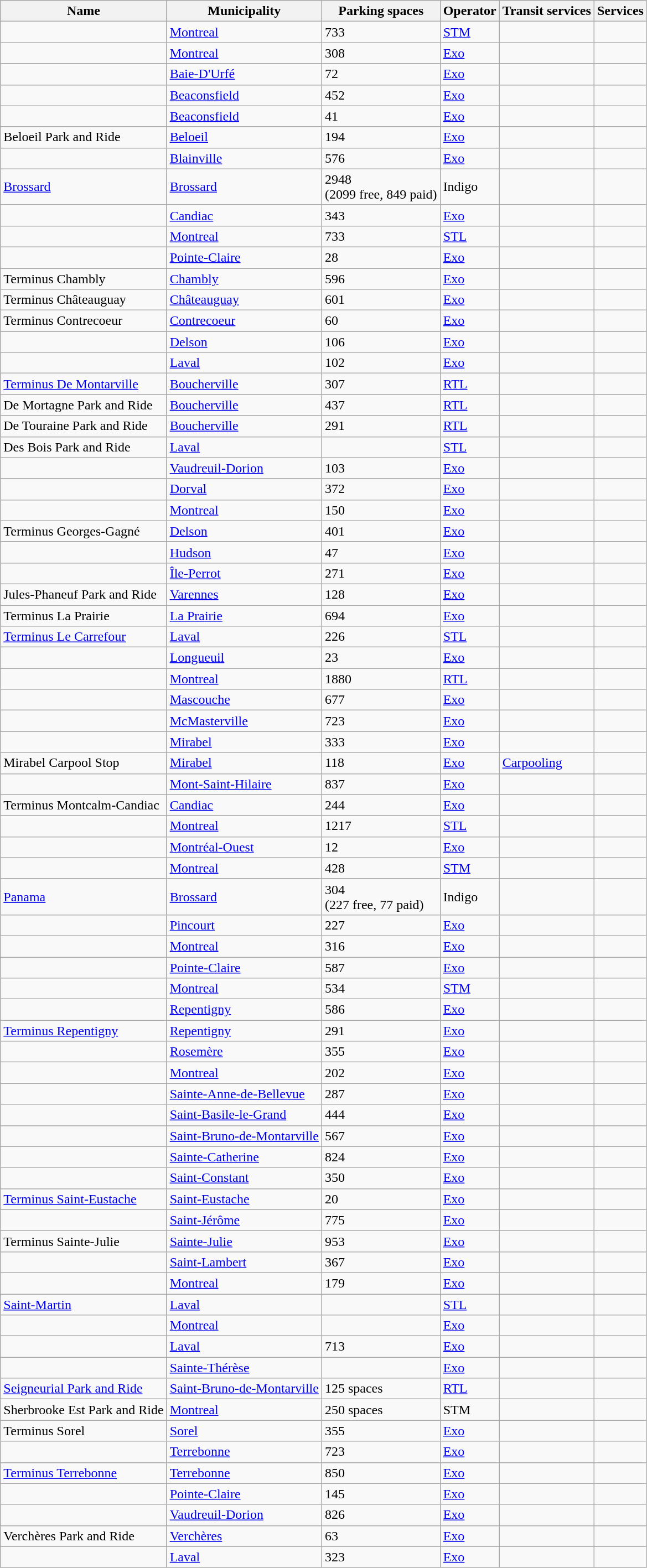<table class="wikitable sortable">
<tr>
<th>Name</th>
<th>Municipality</th>
<th>Parking spaces</th>
<th>Operator</th>
<th>Transit services</th>
<th>Services</th>
</tr>
<tr>
<td></td>
<td><a href='#'>Montreal</a></td>
<td>733</td>
<td><a href='#'>STM</a></td>
<td></td>
<td></td>
</tr>
<tr>
<td></td>
<td><a href='#'>Montreal</a></td>
<td>308</td>
<td><a href='#'>Exo</a></td>
<td></td>
<td></td>
</tr>
<tr>
<td></td>
<td><a href='#'>Baie-D'Urfé</a></td>
<td>72</td>
<td><a href='#'>Exo</a></td>
<td></td>
<td></td>
</tr>
<tr>
<td></td>
<td><a href='#'>Beaconsfield</a></td>
<td>452</td>
<td><a href='#'>Exo</a></td>
<td></td>
<td></td>
</tr>
<tr>
<td></td>
<td><a href='#'>Beaconsfield</a></td>
<td>41</td>
<td><a href='#'>Exo</a></td>
<td></td>
<td></td>
</tr>
<tr>
<td> Beloeil Park and Ride</td>
<td><a href='#'>Beloeil</a></td>
<td>194</td>
<td><a href='#'>Exo</a></td>
<td></td>
<td></td>
</tr>
<tr>
<td></td>
<td><a href='#'>Blainville</a></td>
<td>576</td>
<td><a href='#'>Exo</a></td>
<td></td>
<td></td>
</tr>
<tr>
<td> <a href='#'>Brossard</a></td>
<td><a href='#'>Brossard</a></td>
<td>2948<br>(2099 free, 849 paid)</td>
<td>Indigo</td>
<td></td>
<td></td>
</tr>
<tr>
<td></td>
<td><a href='#'>Candiac</a></td>
<td>343</td>
<td><a href='#'>Exo</a></td>
<td></td>
<td></td>
</tr>
<tr>
<td></td>
<td><a href='#'>Montreal</a></td>
<td>733</td>
<td><a href='#'>STL</a></td>
<td></td>
<td></td>
</tr>
<tr>
<td></td>
<td><a href='#'>Pointe-Claire</a></td>
<td>28</td>
<td><a href='#'>Exo</a></td>
<td></td>
<td></td>
</tr>
<tr>
<td> Terminus Chambly</td>
<td><a href='#'>Chambly</a></td>
<td>596</td>
<td><a href='#'>Exo</a></td>
<td></td>
<td></td>
</tr>
<tr>
<td> Terminus Châteauguay</td>
<td><a href='#'>Châteauguay</a></td>
<td>601</td>
<td><a href='#'>Exo</a></td>
<td></td>
<td></td>
</tr>
<tr>
<td> Terminus Contrecoeur</td>
<td><a href='#'>Contrecoeur</a></td>
<td>60</td>
<td><a href='#'>Exo</a></td>
<td></td>
<td></td>
</tr>
<tr>
<td></td>
<td><a href='#'>Delson</a></td>
<td>106</td>
<td><a href='#'>Exo</a></td>
<td></td>
<td></td>
</tr>
<tr>
<td> </td>
<td><a href='#'>Laval</a></td>
<td>102</td>
<td><a href='#'>Exo</a></td>
<td></td>
<td></td>
</tr>
<tr>
<td> <a href='#'>Terminus De Montarville</a></td>
<td><a href='#'>Boucherville</a></td>
<td>307</td>
<td><a href='#'>RTL</a></td>
<td></td>
<td></td>
</tr>
<tr>
<td> De Mortagne Park and Ride</td>
<td><a href='#'>Boucherville</a></td>
<td>437</td>
<td><a href='#'>RTL</a></td>
<td></td>
<td></td>
</tr>
<tr>
<td> De Touraine Park and Ride</td>
<td><a href='#'>Boucherville</a></td>
<td>291</td>
<td><a href='#'>RTL</a></td>
<td></td>
<td></td>
</tr>
<tr>
<td> Des Bois Park and Ride</td>
<td><a href='#'>Laval</a></td>
<td></td>
<td><a href='#'>STL</a></td>
<td></td>
<td></td>
</tr>
<tr>
<td></td>
<td><a href='#'>Vaudreuil-Dorion</a></td>
<td>103</td>
<td><a href='#'>Exo</a></td>
<td></td>
<td></td>
</tr>
<tr>
<td></td>
<td><a href='#'>Dorval</a></td>
<td>372</td>
<td><a href='#'>Exo</a></td>
<td></td>
<td></td>
</tr>
<tr>
<td></td>
<td><a href='#'>Montreal</a></td>
<td>150</td>
<td><a href='#'>Exo</a></td>
<td></td>
<td></td>
</tr>
<tr>
<td> Terminus Georges-Gagné</td>
<td><a href='#'>Delson</a></td>
<td>401</td>
<td><a href='#'>Exo</a></td>
<td></td>
<td></td>
</tr>
<tr>
<td></td>
<td><a href='#'>Hudson</a></td>
<td>47</td>
<td><a href='#'>Exo</a></td>
<td> </td>
<td></td>
</tr>
<tr>
<td></td>
<td><a href='#'>Île-Perrot</a></td>
<td>271</td>
<td><a href='#'>Exo</a></td>
<td></td>
<td></td>
</tr>
<tr>
<td> Jules-Phaneuf Park and Ride</td>
<td><a href='#'>Varennes</a></td>
<td>128</td>
<td><a href='#'>Exo</a></td>
<td></td>
<td></td>
</tr>
<tr>
<td> Terminus La Prairie</td>
<td><a href='#'>La Prairie</a></td>
<td>694</td>
<td><a href='#'>Exo</a></td>
<td></td>
<td></td>
</tr>
<tr>
<td> <a href='#'>Terminus Le Carrefour</a></td>
<td><a href='#'>Laval</a></td>
<td>226</td>
<td><a href='#'>STL</a></td>
<td></td>
<td></td>
</tr>
<tr>
<td></td>
<td><a href='#'>Longueuil</a></td>
<td>23</td>
<td><a href='#'>Exo</a></td>
<td></td>
<td></td>
</tr>
<tr>
<td></td>
<td><a href='#'>Montreal</a></td>
<td>1880</td>
<td><a href='#'>RTL</a></td>
<td></td>
<td></td>
</tr>
<tr>
<td></td>
<td><a href='#'>Mascouche</a></td>
<td>677</td>
<td><a href='#'>Exo</a></td>
<td></td>
<td></td>
</tr>
<tr>
<td></td>
<td><a href='#'>McMasterville</a></td>
<td>723</td>
<td><a href='#'>Exo</a></td>
<td></td>
<td></td>
</tr>
<tr>
<td></td>
<td><a href='#'>Mirabel</a></td>
<td>333</td>
<td><a href='#'>Exo</a></td>
<td></td>
<td></td>
</tr>
<tr>
<td> Mirabel Carpool Stop</td>
<td><a href='#'>Mirabel</a></td>
<td>118</td>
<td><a href='#'>Exo</a></td>
<td> <a href='#'>Carpooling</a></td>
<td></td>
</tr>
<tr>
<td></td>
<td><a href='#'>Mont-Saint-Hilaire</a></td>
<td>837</td>
<td><a href='#'>Exo</a></td>
<td></td>
<td></td>
</tr>
<tr>
<td> Terminus Montcalm-Candiac</td>
<td><a href='#'>Candiac</a></td>
<td>244</td>
<td><a href='#'>Exo</a></td>
<td></td>
<td></td>
</tr>
<tr>
<td></td>
<td><a href='#'>Montreal</a></td>
<td>1217</td>
<td><a href='#'>STL</a></td>
<td></td>
<td></td>
</tr>
<tr>
<td></td>
<td><a href='#'>Montréal-Ouest</a></td>
<td>12</td>
<td><a href='#'>Exo</a></td>
<td></td>
<td></td>
</tr>
<tr>
<td></td>
<td><a href='#'>Montreal</a></td>
<td>428</td>
<td><a href='#'>STM</a></td>
<td></td>
<td></td>
</tr>
<tr>
<td> <a href='#'>Panama</a></td>
<td><a href='#'>Brossard</a></td>
<td>304<br>(227 free, 77 paid)</td>
<td>Indigo</td>
<td></td>
<td></td>
</tr>
<tr>
<td></td>
<td><a href='#'>Pincourt</a></td>
<td>227</td>
<td><a href='#'>Exo</a></td>
<td></td>
<td></td>
</tr>
<tr>
<td></td>
<td><a href='#'>Montreal</a></td>
<td>316</td>
<td><a href='#'>Exo</a></td>
<td></td>
<td></td>
</tr>
<tr>
<td></td>
<td><a href='#'>Pointe-Claire</a></td>
<td>587</td>
<td><a href='#'>Exo</a></td>
<td></td>
<td></td>
</tr>
<tr>
<td></td>
<td><a href='#'>Montreal</a></td>
<td>534</td>
<td><a href='#'>STM</a></td>
<td></td>
<td></td>
</tr>
<tr>
<td></td>
<td><a href='#'>Repentigny</a></td>
<td>586</td>
<td><a href='#'>Exo</a></td>
<td></td>
<td></td>
</tr>
<tr>
<td> <a href='#'>Terminus Repentigny</a></td>
<td><a href='#'>Repentigny</a></td>
<td>291</td>
<td><a href='#'>Exo</a></td>
<td></td>
<td></td>
</tr>
<tr>
<td></td>
<td><a href='#'>Rosemère</a></td>
<td>355</td>
<td><a href='#'>Exo</a></td>
<td></td>
<td></td>
</tr>
<tr>
<td></td>
<td><a href='#'>Montreal</a></td>
<td>202</td>
<td><a href='#'>Exo</a></td>
<td></td>
<td></td>
</tr>
<tr>
<td></td>
<td><a href='#'>Sainte-Anne-de-Bellevue</a></td>
<td>287</td>
<td><a href='#'>Exo</a></td>
<td></td>
<td></td>
</tr>
<tr>
<td></td>
<td><a href='#'>Saint-Basile-le-Grand</a></td>
<td>444</td>
<td><a href='#'>Exo</a></td>
<td></td>
<td></td>
</tr>
<tr>
<td></td>
<td><a href='#'>Saint-Bruno-de-Montarville</a></td>
<td>567</td>
<td><a href='#'>Exo</a></td>
<td></td>
<td></td>
</tr>
<tr>
<td></td>
<td><a href='#'>Sainte-Catherine</a></td>
<td>824</td>
<td><a href='#'>Exo</a></td>
<td></td>
<td></td>
</tr>
<tr>
<td></td>
<td><a href='#'>Saint-Constant</a></td>
<td>350</td>
<td><a href='#'>Exo</a></td>
<td></td>
<td></td>
</tr>
<tr>
<td> <a href='#'>Terminus Saint-Eustache</a></td>
<td><a href='#'>Saint-Eustache</a></td>
<td>20</td>
<td><a href='#'>Exo</a></td>
<td></td>
<td></td>
</tr>
<tr>
<td></td>
<td><a href='#'>Saint-Jérôme</a></td>
<td>775</td>
<td><a href='#'>Exo</a></td>
<td></td>
<td></td>
</tr>
<tr>
<td> Terminus Sainte-Julie</td>
<td><a href='#'>Sainte-Julie</a></td>
<td>953</td>
<td><a href='#'>Exo</a></td>
<td></td>
<td></td>
</tr>
<tr>
<td></td>
<td><a href='#'>Saint-Lambert</a></td>
<td>367</td>
<td><a href='#'>Exo</a></td>
<td></td>
<td></td>
</tr>
<tr>
<td></td>
<td><a href='#'>Montreal</a></td>
<td>179</td>
<td><a href='#'>Exo</a></td>
<td></td>
<td></td>
</tr>
<tr>
<td> <a href='#'>Saint-Martin</a></td>
<td><a href='#'>Laval</a></td>
<td></td>
<td><a href='#'>STL</a></td>
<td></td>
<td></td>
</tr>
<tr>
<td></td>
<td><a href='#'>Montreal</a></td>
<td></td>
<td><a href='#'>Exo</a></td>
<td></td>
<td></td>
</tr>
<tr>
<td></td>
<td><a href='#'>Laval</a></td>
<td>713</td>
<td><a href='#'>Exo</a></td>
<td></td>
<td></td>
</tr>
<tr>
<td></td>
<td><a href='#'>Sainte-Thérèse</a></td>
<td></td>
<td><a href='#'>Exo</a></td>
<td></td>
<td></td>
</tr>
<tr>
<td> <a href='#'>Seigneurial Park and Ride</a></td>
<td><a href='#'>Saint-Bruno-de-Montarville</a></td>
<td>125 spaces</td>
<td><a href='#'>RTL</a></td>
<td></td>
<td></td>
</tr>
<tr>
<td> Sherbrooke Est Park and Ride</td>
<td><a href='#'>Montreal</a></td>
<td>250 spaces</td>
<td>STM</td>
<td></td>
<td></td>
</tr>
<tr>
<td> Terminus Sorel</td>
<td><a href='#'>Sorel</a></td>
<td>355</td>
<td><a href='#'>Exo</a></td>
<td></td>
<td></td>
</tr>
<tr>
<td></td>
<td><a href='#'>Terrebonne</a></td>
<td>723</td>
<td><a href='#'>Exo</a></td>
<td></td>
<td></td>
</tr>
<tr>
<td> <a href='#'>Terminus Terrebonne</a></td>
<td><a href='#'>Terrebonne</a></td>
<td>850</td>
<td><a href='#'>Exo</a></td>
<td></td>
<td></td>
</tr>
<tr>
<td></td>
<td><a href='#'>Pointe-Claire</a></td>
<td>145</td>
<td><a href='#'>Exo</a></td>
<td></td>
<td></td>
</tr>
<tr>
<td></td>
<td><a href='#'>Vaudreuil-Dorion</a></td>
<td>826</td>
<td><a href='#'>Exo</a></td>
<td></td>
<td></td>
</tr>
<tr>
<td> Verchères Park and Ride</td>
<td><a href='#'>Verchères</a></td>
<td>63</td>
<td><a href='#'>Exo</a></td>
<td></td>
<td></td>
</tr>
<tr>
<td></td>
<td><a href='#'>Laval</a></td>
<td>323</td>
<td><a href='#'>Exo</a></td>
<td></td>
<td></td>
</tr>
</table>
